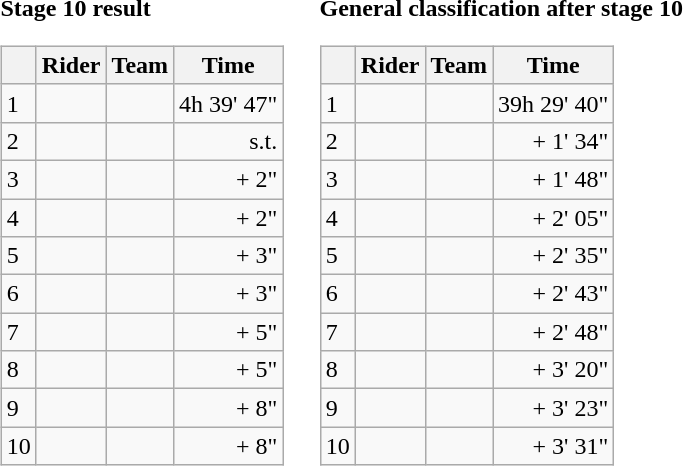<table>
<tr>
<td><strong>Stage 10 result</strong><br><table class="wikitable">
<tr>
<th></th>
<th>Rider</th>
<th>Team</th>
<th>Time</th>
</tr>
<tr>
<td>1</td>
<td></td>
<td></td>
<td align="right">4h 39' 47"</td>
</tr>
<tr>
<td>2</td>
<td></td>
<td></td>
<td align="right">s.t.</td>
</tr>
<tr>
<td>3</td>
<td></td>
<td></td>
<td align="right">+ 2"</td>
</tr>
<tr>
<td>4</td>
<td></td>
<td></td>
<td align="right">+ 2"</td>
</tr>
<tr>
<td>5</td>
<td></td>
<td></td>
<td align="right">+ 3"</td>
</tr>
<tr>
<td>6</td>
<td></td>
<td></td>
<td align="right">+ 3"</td>
</tr>
<tr>
<td>7</td>
<td></td>
<td></td>
<td align="right">+ 5"</td>
</tr>
<tr>
<td>8</td>
<td></td>
<td></td>
<td align="right">+ 5"</td>
</tr>
<tr>
<td>9</td>
<td></td>
<td></td>
<td align="right">+ 8"</td>
</tr>
<tr>
<td>10</td>
<td></td>
<td></td>
<td align="right">+ 8"</td>
</tr>
</table>
</td>
<td></td>
<td><strong>General classification after stage 10</strong><br><table class="wikitable">
<tr>
<th></th>
<th>Rider</th>
<th>Team</th>
<th>Time</th>
</tr>
<tr>
<td>1</td>
<td> </td>
<td></td>
<td align="right">39h 29' 40"</td>
</tr>
<tr>
<td>2</td>
<td></td>
<td></td>
<td align="right">+ 1' 34"</td>
</tr>
<tr>
<td>3</td>
<td></td>
<td></td>
<td align="right">+ 1' 48"</td>
</tr>
<tr>
<td>4</td>
<td></td>
<td></td>
<td align="right">+ 2' 05"</td>
</tr>
<tr>
<td>5</td>
<td> </td>
<td></td>
<td align="right">+ 2' 35"</td>
</tr>
<tr>
<td>6</td>
<td></td>
<td></td>
<td align="right">+ 2' 43"</td>
</tr>
<tr>
<td>7</td>
<td></td>
<td></td>
<td align="right">+ 2' 48"</td>
</tr>
<tr>
<td>8</td>
<td></td>
<td></td>
<td align="right">+ 3' 20"</td>
</tr>
<tr>
<td>9</td>
<td></td>
<td></td>
<td align="right">+ 3' 23"</td>
</tr>
<tr>
<td>10</td>
<td></td>
<td></td>
<td align="right">+ 3' 31"</td>
</tr>
</table>
</td>
</tr>
</table>
